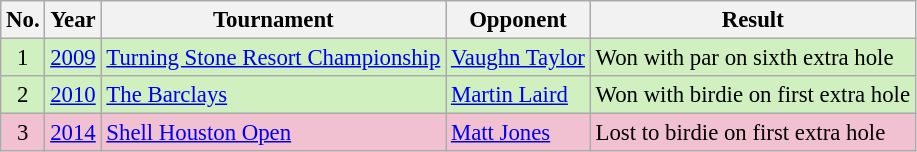<table class="wikitable" style="font-size:95%;">
<tr>
<th>No.</th>
<th>Year</th>
<th>Tournament</th>
<th>Opponent</th>
<th>Result</th>
</tr>
<tr style="background:#D0F0C0;">
<td align=center>1</td>
<td align=center><a href='#'>2009</a></td>
<td><a href='#'>Turning Stone Resort Championship</a></td>
<td> <a href='#'>Vaughn Taylor</a></td>
<td>Won with par on sixth extra hole</td>
</tr>
<tr style="background:#D0F0C0;">
<td align=center>2</td>
<td align=center><a href='#'>2010</a></td>
<td><a href='#'>The Barclays</a></td>
<td> <a href='#'>Martin Laird</a></td>
<td>Won with birdie on first extra hole</td>
</tr>
<tr style="background:#F2C1D1;">
<td align=center>3</td>
<td><a href='#'>2014</a></td>
<td><a href='#'>Shell Houston Open</a></td>
<td> <a href='#'>Matt Jones</a></td>
<td>Lost to birdie on first extra hole</td>
</tr>
</table>
